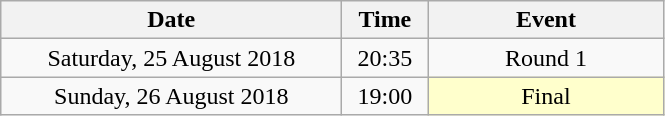<table class = "wikitable" style="text-align:center;">
<tr>
<th width=220>Date</th>
<th width=50>Time</th>
<th width=150>Event</th>
</tr>
<tr>
<td>Saturday, 25 August 2018</td>
<td>20:35</td>
<td>Round 1</td>
</tr>
<tr>
<td>Sunday, 26 August 2018</td>
<td>19:00</td>
<td bgcolor=ffffcc>Final</td>
</tr>
</table>
